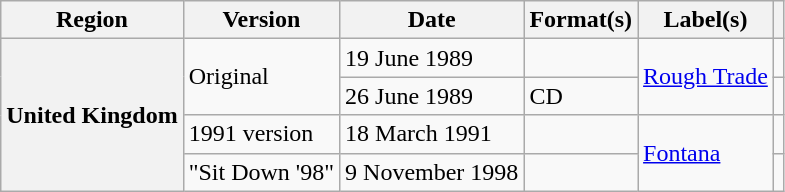<table class="wikitable plainrowheaders">
<tr>
<th scope="col">Region</th>
<th scope="col">Version</th>
<th scope="col">Date</th>
<th scope="col">Format(s)</th>
<th scope="col">Label(s)</th>
<th scope="col"></th>
</tr>
<tr>
<th scope="row" rowspan="4">United Kingdom</th>
<td rowspan="2">Original</td>
<td>19 June 1989</td>
<td></td>
<td rowspan="2"><a href='#'>Rough Trade</a></td>
<td align="center"></td>
</tr>
<tr>
<td>26 June 1989</td>
<td>CD</td>
<td align="center"></td>
</tr>
<tr>
<td>1991 version</td>
<td>18 March 1991</td>
<td></td>
<td rowspan="2"><a href='#'>Fontana</a></td>
<td align="center"></td>
</tr>
<tr>
<td>"Sit Down '98"</td>
<td>9 November 1998</td>
<td></td>
<td align="center"></td>
</tr>
</table>
